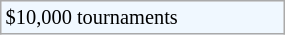<table class="wikitable" style="font-size:85%;" width=15%>
<tr style="background:#f0f8ff;">
<td>$10,000 tournaments</td>
</tr>
</table>
